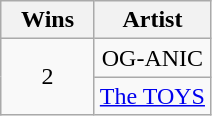<table class="wikitable plainrowheaders" style="text-align:center;">
<tr>
<th scope="col" style="width:55px;">Wins</th>
<th scope="col" style="text-align:center;">Artist</th>
</tr>
<tr>
<td scope=row rowspan="2" style="text-align:center">2</td>
<td>OG-ANIC</td>
</tr>
<tr>
<td><a href='#'>The TOYS</a></td>
</tr>
</table>
